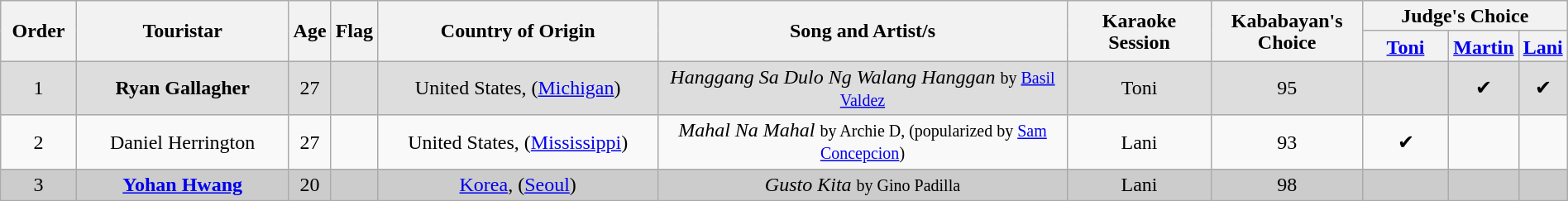<table class="wikitable" style="text-align:center; line-height:17px; width:100%;">
<tr>
<th scope="col" rowspan="2" width="05%">Order</th>
<th scope="col" rowspan="2" width="15%">Touristar</th>
<th scope="col" rowspan="2" width="02%">Age</th>
<th scope="col" rowspan="2" width="02%">Flag</th>
<th scope="col" rowspan="2" width="20%">Country of Origin</th>
<th scope="col" rowspan="2" width="30%">Song and Artist/s</th>
<th scope="col" rowspan="2" width="10%">Karaoke Session</th>
<th scope="col" rowspan="2" width="10%">Kababayan's Choice</th>
<th scope="col" colspan="3" width="25%">Judge's Choice</th>
</tr>
<tr>
<th width="08%"><a href='#'>Toni</a></th>
<th width="09%"><a href='#'>Martin</a></th>
<th width="08%"><a href='#'>Lani</a></th>
</tr>
<tr style="background:#DDD;">
<td>1</td>
<td><strong>Ryan Gallagher</strong></td>
<td>27</td>
<td></td>
<td>United States, (<a href='#'>Michigan</a>)</td>
<td><em>Hanggang Sa Dulo Ng Walang Hanggan</em> <small>by <a href='#'>Basil Valdez</a></small></td>
<td>Toni</td>
<td>95</td>
<td></td>
<td>✔</td>
<td>✔</td>
</tr>
<tr>
<td>2</td>
<td>Daniel Herrington</td>
<td>27</td>
<td></td>
<td>United States, (<a href='#'>Mississippi</a>)</td>
<td><em>Mahal Na Mahal</em> <small>by Archie D, (popularized by <a href='#'>Sam Concepcion</a>)</small></td>
<td>Lani</td>
<td>93</td>
<td>✔</td>
<td></td>
<td></td>
</tr>
<tr style="background:#CCC;">
<td>3</td>
<td><strong><a href='#'>Yohan Hwang</a></strong></td>
<td>20</td>
<td></td>
<td><a href='#'>Korea</a>, (<a href='#'>Seoul</a>)</td>
<td><em>Gusto Kita</em> <small>by Gino Padilla</small></td>
<td>Lani</td>
<td>98</td>
<td></td>
<td></td>
<td></td>
</tr>
</table>
